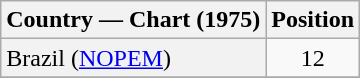<table class="wikitable sortable">
<tr>
<th>Country — Chart (1975)</th>
<th>Position</th>
</tr>
<tr>
<td scope="row" style="background-color: #f2f2f2;">Brazil (<a href='#'>NOPEM</a>)</td>
<td align="center">12</td>
</tr>
<tr>
</tr>
</table>
